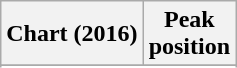<table class="wikitable sortable plainrowheaders" style="text-align:center">
<tr>
<th scope="col">Chart (2016)</th>
<th scope="col">Peak<br>position</th>
</tr>
<tr>
</tr>
<tr>
</tr>
<tr>
</tr>
<tr>
</tr>
<tr>
</tr>
<tr>
</tr>
<tr>
</tr>
<tr>
</tr>
<tr>
</tr>
<tr>
</tr>
<tr>
</tr>
<tr>
</tr>
<tr>
</tr>
<tr>
</tr>
<tr>
</tr>
<tr>
</tr>
<tr>
</tr>
</table>
